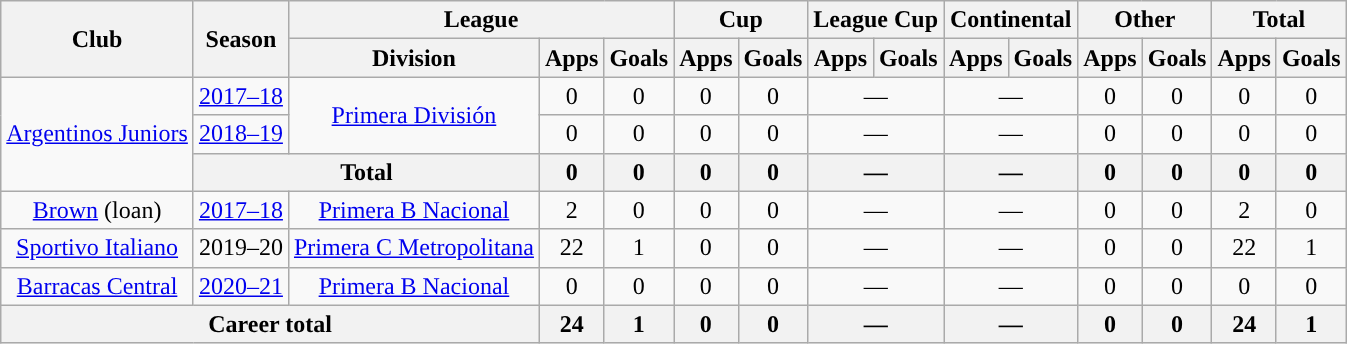<table class="wikitable" style="text-align:center">
<tr>
<th rowspan="2">Club</th>
<th rowspan="2">Season</th>
<th colspan="3">League</th>
<th colspan="2">Cup</th>
<th colspan="2">League Cup</th>
<th colspan="2">Continental</th>
<th colspan="2">Other</th>
<th colspan="2">Total</th>
</tr>
<tr>
<th>Division</th>
<th>Apps</th>
<th>Goals</th>
<th>Apps</th>
<th>Goals</th>
<th>Apps</th>
<th>Goals</th>
<th>Apps</th>
<th>Goals</th>
<th>Apps</th>
<th>Goals</th>
<th>Apps</th>
<th>Goals</th>
</tr>
<tr>
<td rowspan="3"><a href='#'>Argentinos Juniors</a></td>
<td><a href='#'>2017–18</a></td>
<td rowspan="2"><a href='#'>Primera División</a></td>
<td>0</td>
<td>0</td>
<td>0</td>
<td>0</td>
<td colspan="2">—</td>
<td colspan="2">—</td>
<td>0</td>
<td>0</td>
<td>0</td>
<td>0</td>
</tr>
<tr>
<td><a href='#'>2018–19</a></td>
<td>0</td>
<td>0</td>
<td>0</td>
<td>0</td>
<td colspan="2">—</td>
<td colspan="2">—</td>
<td>0</td>
<td>0</td>
<td>0</td>
<td>0</td>
</tr>
<tr>
<th colspan="2">Total</th>
<th>0</th>
<th>0</th>
<th>0</th>
<th>0</th>
<th colspan="2">—</th>
<th colspan="2">—</th>
<th>0</th>
<th>0</th>
<th>0</th>
<th>0</th>
</tr>
<tr>
<td rowspan="1"><a href='#'>Brown</a> (loan)</td>
<td><a href='#'>2017–18</a></td>
<td rowspan="1"><a href='#'>Primera B Nacional</a></td>
<td>2</td>
<td>0</td>
<td>0</td>
<td>0</td>
<td colspan="2">—</td>
<td colspan="2">—</td>
<td>0</td>
<td>0</td>
<td>2</td>
<td>0</td>
</tr>
<tr>
<td rowspan="1"><a href='#'>Sportivo Italiano</a></td>
<td>2019–20</td>
<td rowspan="1"><a href='#'>Primera C Metropolitana</a></td>
<td>22</td>
<td>1</td>
<td>0</td>
<td>0</td>
<td colspan="2">—</td>
<td colspan="2">—</td>
<td>0</td>
<td>0</td>
<td>22</td>
<td>1</td>
</tr>
<tr>
<td rowspan="1"><a href='#'>Barracas Central</a></td>
<td><a href='#'>2020–21</a></td>
<td rowspan="1"><a href='#'>Primera B Nacional</a></td>
<td>0</td>
<td>0</td>
<td>0</td>
<td>0</td>
<td colspan="2">—</td>
<td colspan="2">—</td>
<td>0</td>
<td>0</td>
<td>0</td>
<td>0</td>
</tr>
<tr>
<th colspan="3">Career total</th>
<th>24</th>
<th>1</th>
<th>0</th>
<th>0</th>
<th colspan="2">—</th>
<th colspan="2">—</th>
<th>0</th>
<th>0</th>
<th>24</th>
<th>1</th>
</tr>
</table>
